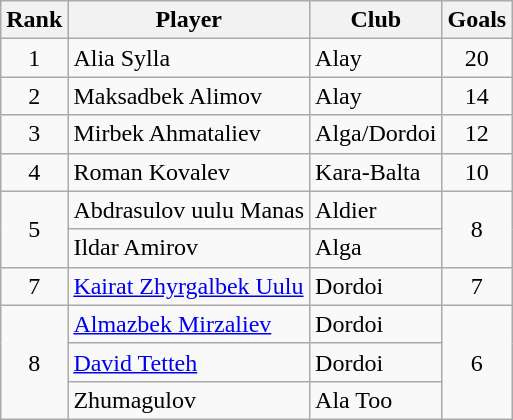<table class="wikitable" style="text-align:center">
<tr>
<th>Rank</th>
<th>Player</th>
<th>Club</th>
<th>Goals</th>
</tr>
<tr>
<td rowspan="1">1</td>
<td align="left"> Alia Sylla</td>
<td align="left">Alay</td>
<td rowspan="1">20</td>
</tr>
<tr>
<td rowspan="1">2</td>
<td align="left"> Maksadbek Alimov</td>
<td align="left">Alay</td>
<td rowspan="1">14</td>
</tr>
<tr>
<td rowspan="1">3</td>
<td align="left"> Mirbek Ahmataliev</td>
<td align="left">Alga/Dordoi</td>
<td rowspan="1">12</td>
</tr>
<tr>
<td rowspan="1">4</td>
<td align="left"> Roman Kovalev</td>
<td align="left">Kara-Balta</td>
<td rowspan="1">10</td>
</tr>
<tr>
<td rowspan="2">5</td>
<td align="left"> Abdrasulov uulu Manas</td>
<td align="left">Aldier</td>
<td rowspan="2">8</td>
</tr>
<tr>
<td align="left"> Ildar Amirov</td>
<td align="left">Alga</td>
</tr>
<tr>
<td rowspan="1">7</td>
<td align="left"> <a href='#'>Kairat Zhyrgalbek Uulu</a></td>
<td align="left">Dordoi</td>
<td rowspan="1">7</td>
</tr>
<tr>
<td rowspan="3">8</td>
<td align="left"> <a href='#'>Almazbek Mirzaliev</a></td>
<td align="left">Dordoi</td>
<td rowspan="3">6</td>
</tr>
<tr>
<td align="left"> <a href='#'>David Tetteh</a></td>
<td align="left">Dordoi</td>
</tr>
<tr>
<td align="left"> Zhumagulov</td>
<td align="left">Ala Too</td>
</tr>
</table>
